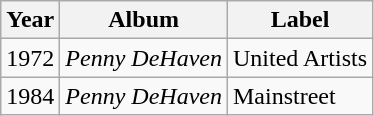<table class="wikitable">
<tr>
<th>Year</th>
<th>Album</th>
<th>Label</th>
</tr>
<tr>
<td>1972</td>
<td><em>Penny DeHaven</em></td>
<td>United Artists</td>
</tr>
<tr>
<td>1984</td>
<td><em>Penny DeHaven</em></td>
<td>Mainstreet</td>
</tr>
</table>
